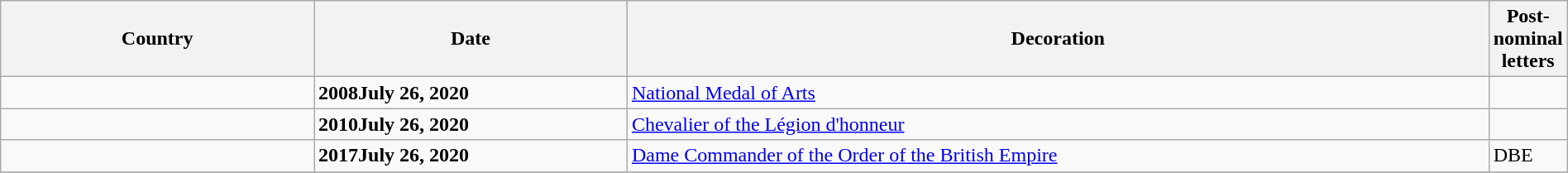<table class="wikitable" style="width:100%;">
<tr>
<th style="width:20%;">Country</th>
<th style="width:20%;">Date</th>
<th style="width:55%;">Decoration</th>
<th style="width:5%;">Post-nominal letters</th>
</tr>
<tr>
<td></td>
<td><strong>2008July 26, 2020</strong></td>
<td><a href='#'>National Medal of Arts</a></td>
<td></td>
</tr>
<tr>
<td></td>
<td><strong>2010July 26, 2020</strong></td>
<td><a href='#'>Chevalier of the Légion d'honneur</a></td>
<td></td>
</tr>
<tr>
<td></td>
<td><strong>2017July 26, 2020</strong></td>
<td><a href='#'>Dame Commander of the Order of the British Empire</a></td>
<td>DBE</td>
</tr>
<tr>
</tr>
</table>
